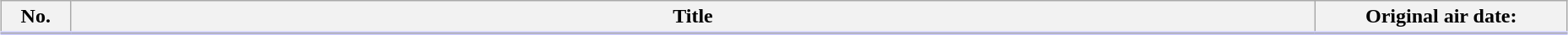<table class="wikitable" style="width:98%; margin:auto; background:#FFF;">
<tr style="border-bottom: 3px solid #CCF;">
<th style="width:3em;">No.</th>
<th>Title</th>
<th style="width:12em;">Original air date:</th>
</tr>
<tr>
</tr>
</table>
